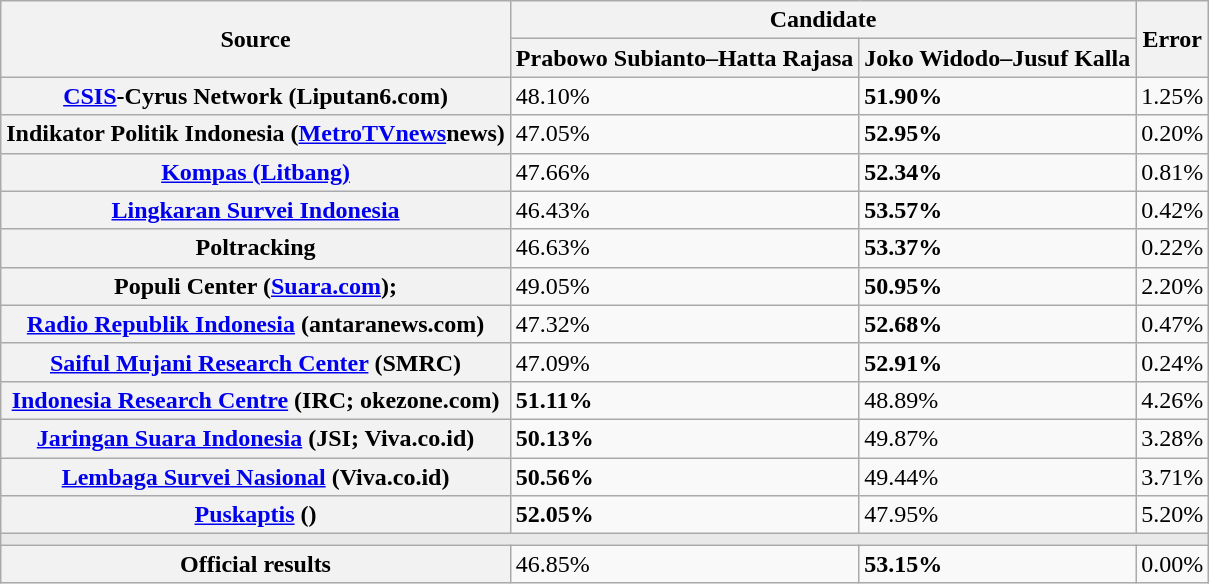<table class="wikitable sortable">
<tr>
<th rowspan="2">Source</th>
<th colspan="2">Candidate</th>
<th rowspan="2">Error</th>
</tr>
<tr>
<th>Prabowo Subianto–Hatta Rajasa</th>
<th>Joko Widodo–Jusuf Kalla</th>
</tr>
<tr>
<th><a href='#'>CSIS</a>-Cyrus Network (Liputan6.com)</th>
<td>48.10%</td>
<td><strong>51.90%</strong></td>
<td>1.25%</td>
</tr>
<tr>
<th>Indikator Politik Indonesia (<a href='#'>MetroTVnews</a>news)</th>
<td>47.05%</td>
<td><strong>52.95%</strong></td>
<td>0.20%</td>
</tr>
<tr>
<th><a href='#'>Kompas (Litbang)</a></th>
<td>47.66%</td>
<td><strong>52.34%</strong></td>
<td>0.81%</td>
</tr>
<tr>
<th><a href='#'>Lingkaran Survei Indonesia</a></th>
<td>46.43%</td>
<td><strong>53.57%</strong></td>
<td>0.42%</td>
</tr>
<tr>
<th>Poltracking</th>
<td>46.63%</td>
<td><strong>53.37%</strong></td>
<td>0.22%</td>
</tr>
<tr>
<th>Populi Center (<a href='#'>Suara.com</a>);</th>
<td>49.05%</td>
<td><strong>50.95%</strong></td>
<td>2.20%</td>
</tr>
<tr>
<th><a href='#'>Radio Republik Indonesia</a> (antaranews.com)</th>
<td>47.32%</td>
<td><strong>52.68%</strong></td>
<td>0.47%</td>
</tr>
<tr>
<th><a href='#'>Saiful Mujani Research Center</a> (SMRC)</th>
<td>47.09%</td>
<td><strong>52.91%</strong></td>
<td>0.24%</td>
</tr>
<tr>
<th><a href='#'>Indonesia Research Centre</a> (IRC; okezone.com)</th>
<td><strong>51.11%</strong></td>
<td>48.89%</td>
<td>4.26%</td>
</tr>
<tr>
<th><a href='#'>Jaringan Suara Indonesia</a> (JSI; Viva.co.id)</th>
<td><strong>50.13%</strong></td>
<td>49.87%</td>
<td>3.28%</td>
</tr>
<tr>
<th><a href='#'>Lembaga Survei Nasional</a> (Viva.co.id)</th>
<td><strong>50.56%</strong></td>
<td>49.44%</td>
<td>3.71%</td>
</tr>
<tr>
<th><a href='#'>Puskaptis</a> ()</th>
<td><strong>52.05%</strong></td>
<td>47.95%</td>
<td>5.20%</td>
</tr>
<tr>
<td colspan="4" bgcolor=#E9E9E9></td>
</tr>
<tr>
<th>Official results</th>
<td>46.85%</td>
<td><strong>53.15%</strong></td>
<td>0.00%</td>
</tr>
</table>
